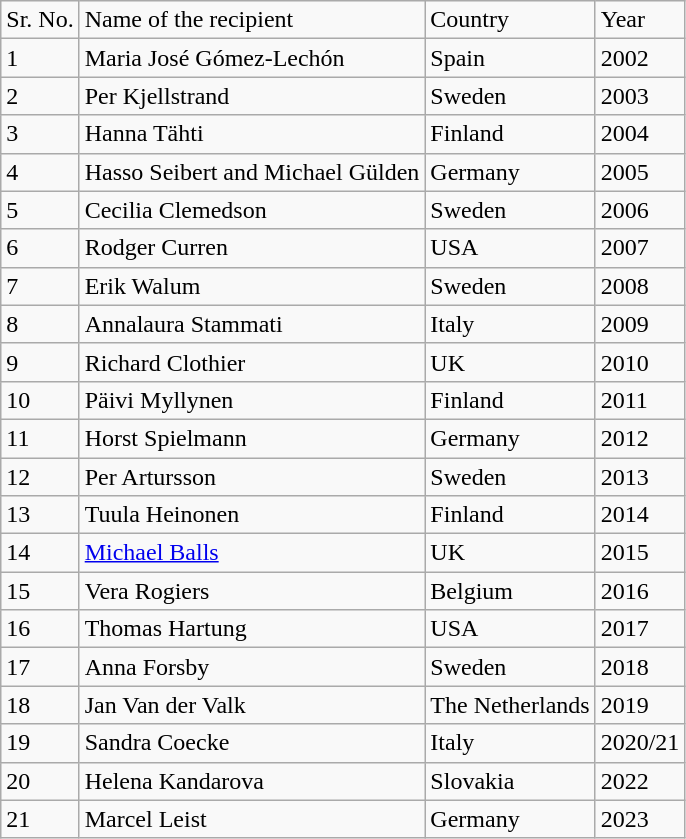<table class="wikitable">
<tr>
<td>Sr.  No.</td>
<td>Name  of the recipient</td>
<td>Country</td>
<td>Year</td>
</tr>
<tr>
<td>1</td>
<td>Maria José Gómez-Lechón</td>
<td>Spain</td>
<td>2002</td>
</tr>
<tr>
<td>2</td>
<td>Per Kjellstrand</td>
<td>Sweden</td>
<td>2003</td>
</tr>
<tr>
<td>3</td>
<td>Hanna Tähti</td>
<td>Finland</td>
<td>2004</td>
</tr>
<tr>
<td>4</td>
<td>Hasso Seibert and Michael Gülden</td>
<td>Germany</td>
<td>2005</td>
</tr>
<tr>
<td>5</td>
<td>Cecilia Clemedson</td>
<td>Sweden</td>
<td>2006</td>
</tr>
<tr>
<td>6</td>
<td>Rodger Curren</td>
<td>USA</td>
<td>2007</td>
</tr>
<tr>
<td>7</td>
<td>Erik Walum</td>
<td>Sweden</td>
<td>2008</td>
</tr>
<tr>
<td>8</td>
<td>Annalaura Stammati</td>
<td>Italy</td>
<td>2009</td>
</tr>
<tr>
<td>9</td>
<td>Richard Clothier</td>
<td>UK</td>
<td>2010</td>
</tr>
<tr>
<td>10</td>
<td>Päivi Myllynen</td>
<td>Finland</td>
<td>2011</td>
</tr>
<tr>
<td>11</td>
<td>Horst Spielmann</td>
<td>Germany</td>
<td>2012</td>
</tr>
<tr>
<td>12</td>
<td>Per Artursson</td>
<td>Sweden</td>
<td>2013</td>
</tr>
<tr>
<td>13</td>
<td>Tuula Heinonen</td>
<td>Finland</td>
<td>2014</td>
</tr>
<tr>
<td>14</td>
<td><a href='#'>Michael Balls</a></td>
<td>UK</td>
<td>2015</td>
</tr>
<tr>
<td>15</td>
<td>Vera Rogiers</td>
<td>Belgium</td>
<td>2016</td>
</tr>
<tr>
<td>16</td>
<td>Thomas Hartung</td>
<td>USA</td>
<td>2017</td>
</tr>
<tr>
<td>17</td>
<td>Anna Forsby</td>
<td>Sweden</td>
<td>2018</td>
</tr>
<tr>
<td>18</td>
<td>Jan Van der Valk</td>
<td>The Netherlands</td>
<td>2019</td>
</tr>
<tr>
<td>19</td>
<td>Sandra Coecke</td>
<td>Italy</td>
<td>2020/21</td>
</tr>
<tr>
<td>20</td>
<td>Helena Kandarova</td>
<td>Slovakia</td>
<td>2022</td>
</tr>
<tr>
<td>21</td>
<td>Marcel Leist</td>
<td>Germany</td>
<td>2023</td>
</tr>
</table>
